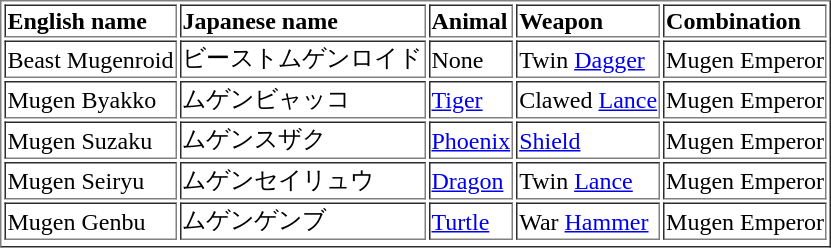<table border=1>
<tr>
<td><strong>English name</strong></td>
<td><strong>Japanese name</strong></td>
<td><strong>Animal</strong></td>
<td><strong>Weapon</strong></td>
<td><strong>Combination</strong></td>
</tr>
<tr>
<td>Beast Mugenroid</td>
<td>ビーストムゲンロイド</td>
<td>None</td>
<td>Twin <a href='#'>Dagger</a></td>
<td>Mugen Emperor</td>
</tr>
<tr>
<td>Mugen Byakko</td>
<td>ムゲンビャッコ</td>
<td><a href='#'>Tiger</a></td>
<td>Clawed <a href='#'>Lance</a></td>
<td>Mugen Emperor</td>
</tr>
<tr>
<td>Mugen Suzaku</td>
<td>ムゲンスザク</td>
<td><a href='#'>Phoenix</a></td>
<td><a href='#'>Shield</a></td>
<td>Mugen Emperor</td>
</tr>
<tr>
<td>Mugen Seiryu</td>
<td>ムゲンセイリュウ</td>
<td><a href='#'>Dragon</a></td>
<td>Twin <a href='#'>Lance</a></td>
<td>Mugen Emperor</td>
</tr>
<tr>
<td>Mugen Genbu</td>
<td>ムゲンゲンブ</td>
<td><a href='#'>Turtle</a></td>
<td>War <a href='#'>Hammer</a></td>
<td>Mugen Emperor</td>
</tr>
<tr>
</tr>
</table>
